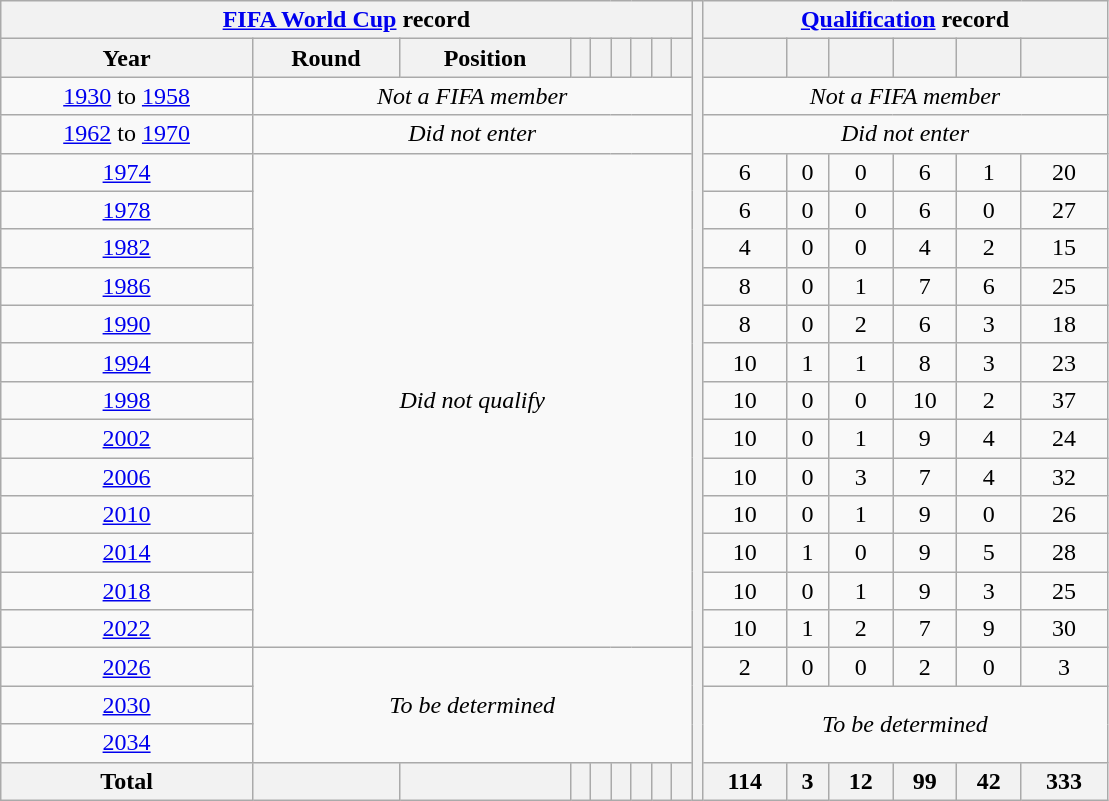<table class="wikitable" style="text-align: center;">
<tr>
<th colspan="9"><a href='#'>FIFA World Cup</a> record</th>
<th rowspan="21" style="width:1%"></th>
<th colspan="6"><a href='#'>Qualification</a> record</th>
</tr>
<tr>
<th>Year</th>
<th>Round</th>
<th>Position</th>
<th></th>
<th></th>
<th></th>
<th></th>
<th></th>
<th></th>
<th></th>
<th></th>
<th></th>
<th></th>
<th></th>
<th></th>
</tr>
<tr>
<td> <a href='#'>1930</a> to  <a href='#'>1958</a></td>
<td colspan=8><em>Not a FIFA member</em></td>
<td colspan=6><em>Not a FIFA member</em></td>
</tr>
<tr>
<td> <a href='#'>1962</a> to  <a href='#'>1970</a></td>
<td colspan=8><em>Did not enter</em></td>
<td colspan=6><em>Did not enter</em></td>
</tr>
<tr>
<td> <a href='#'>1974</a></td>
<td colspan=8 rowspan=13><em>Did not qualify</em></td>
<td>6</td>
<td>0</td>
<td>0</td>
<td>6</td>
<td>1</td>
<td>20</td>
</tr>
<tr>
<td> <a href='#'>1978</a></td>
<td>6</td>
<td>0</td>
<td>0</td>
<td>6</td>
<td>0</td>
<td>27</td>
</tr>
<tr>
<td> <a href='#'>1982</a></td>
<td>4</td>
<td>0</td>
<td>0</td>
<td>4</td>
<td>2</td>
<td>15</td>
</tr>
<tr>
<td> <a href='#'>1986</a></td>
<td>8</td>
<td>0</td>
<td>1</td>
<td>7</td>
<td>6</td>
<td>25</td>
</tr>
<tr>
<td> <a href='#'>1990</a></td>
<td>8</td>
<td>0</td>
<td>2</td>
<td>6</td>
<td>3</td>
<td>18</td>
</tr>
<tr>
<td> <a href='#'>1994</a></td>
<td>10</td>
<td>1</td>
<td>1</td>
<td>8</td>
<td>3</td>
<td>23</td>
</tr>
<tr>
<td> <a href='#'>1998</a></td>
<td>10</td>
<td>0</td>
<td>0</td>
<td>10</td>
<td>2</td>
<td>37</td>
</tr>
<tr>
<td>  <a href='#'>2002</a></td>
<td>10</td>
<td>0</td>
<td>1</td>
<td>9</td>
<td>4</td>
<td>24</td>
</tr>
<tr>
<td> <a href='#'>2006</a></td>
<td>10</td>
<td>0</td>
<td>3</td>
<td>7</td>
<td>4</td>
<td>32</td>
</tr>
<tr>
<td> <a href='#'>2010</a></td>
<td>10</td>
<td>0</td>
<td>1</td>
<td>9</td>
<td>0</td>
<td>26</td>
</tr>
<tr>
<td> <a href='#'>2014</a></td>
<td>10</td>
<td>1</td>
<td>0</td>
<td>9</td>
<td>5</td>
<td>28</td>
</tr>
<tr>
<td> <a href='#'>2018</a></td>
<td>10</td>
<td>0</td>
<td>1</td>
<td>9</td>
<td>3</td>
<td>25</td>
</tr>
<tr>
<td> <a href='#'>2022</a></td>
<td>10</td>
<td>1</td>
<td>2</td>
<td>7</td>
<td>9</td>
<td>30</td>
</tr>
<tr>
<td>   <a href='#'>2026</a></td>
<td colspan=8 rowspan=3><em>To be determined</em></td>
<td>2</td>
<td>0</td>
<td>0</td>
<td>2</td>
<td>0</td>
<td>3</td>
</tr>
<tr>
<td>   <a href='#'>2030</a></td>
<td colspan=6 rowspan=2><em>To be determined</em></td>
</tr>
<tr>
<td> <a href='#'>2034</a></td>
</tr>
<tr>
<th>Total</th>
<th></th>
<th></th>
<th></th>
<th></th>
<th></th>
<th></th>
<th></th>
<th></th>
<th>114</th>
<th>3</th>
<th>12</th>
<th>99</th>
<th>42</th>
<th>333</th>
</tr>
</table>
